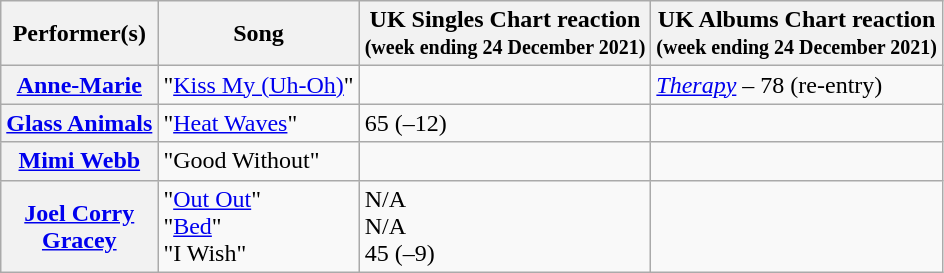<table class="wikitable plainrowheaders">
<tr>
<th scope="col">Performer(s)</th>
<th scope="col">Song</th>
<th>UK Singles Chart reaction<br><small>(week ending 24 December 2021)</small></th>
<th>UK Albums Chart reaction<br><small>(week ending 24 December 2021)</small></th>
</tr>
<tr>
<th scope="row"><a href='#'>Anne-Marie</a></th>
<td>"<a href='#'>Kiss My (Uh-Oh)</a>"</td>
<td></td>
<td><em><a href='#'>Therapy</a></em> – 78 (re-entry)</td>
</tr>
<tr>
<th scope="row"><a href='#'>Glass Animals</a></th>
<td>"<a href='#'>Heat Waves</a>"</td>
<td>65 (–12)</td>
<td></td>
</tr>
<tr>
<th scope="row"><a href='#'>Mimi Webb</a></th>
<td>"Good Without"</td>
<td></td>
<td></td>
</tr>
<tr>
<th scope="row"><a href='#'>Joel Corry</a><br><a href='#'>Gracey</a></th>
<td>"<a href='#'>Out Out</a>"<br>"<a href='#'>Bed</a>"<br>"I Wish"</td>
<td>N/A<br>N/A<br>45 (–9)</td>
<td></td>
</tr>
</table>
